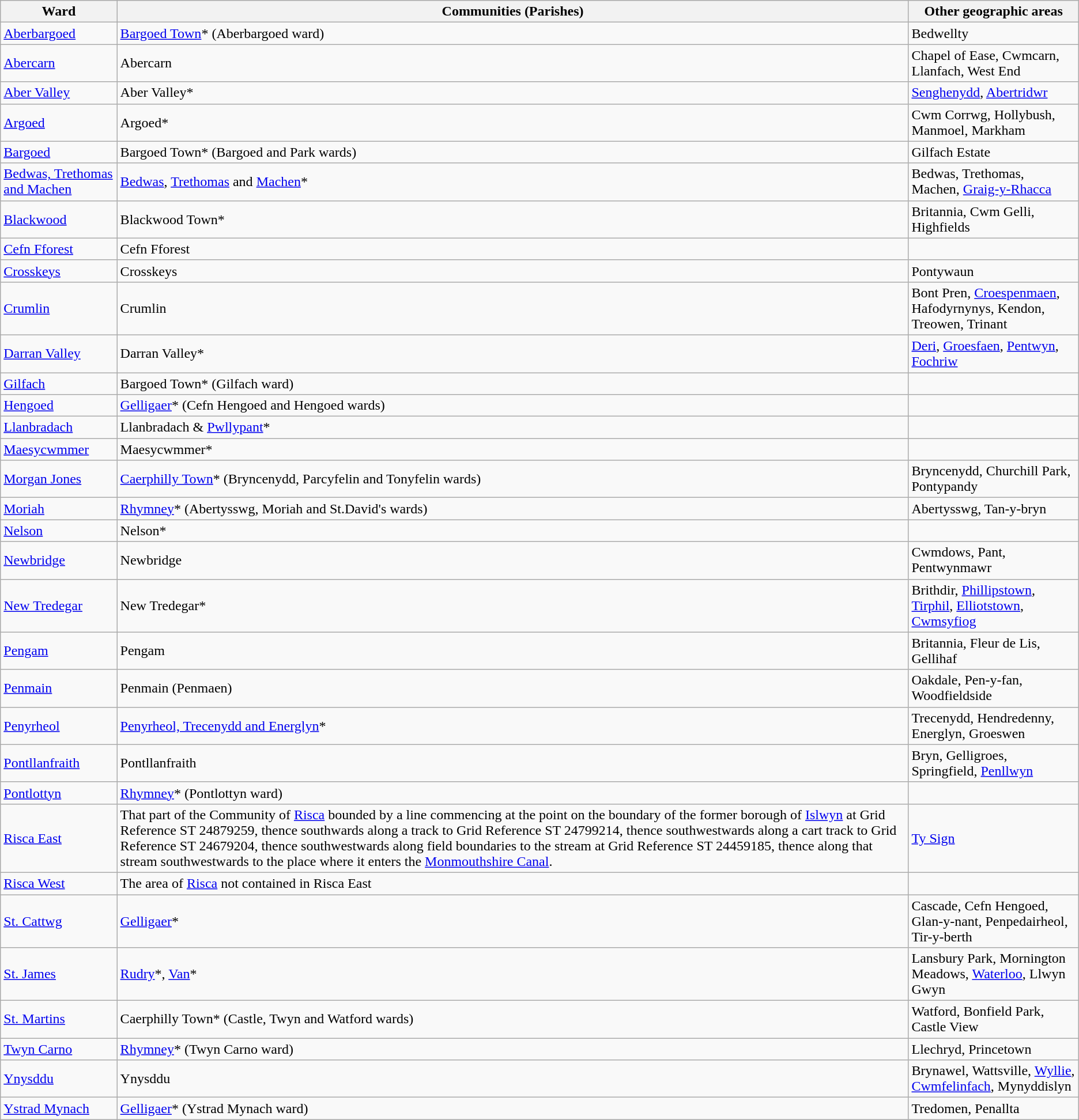<table class="wikitable">
<tr>
<th>Ward</th>
<th>Communities (Parishes)</th>
<th>Other geographic areas</th>
</tr>
<tr>
<td><a href='#'>Aberbargoed</a></td>
<td><a href='#'>Bargoed Town</a>* (Aberbargoed ward)</td>
<td>Bedwellty</td>
</tr>
<tr>
<td><a href='#'>Abercarn</a></td>
<td>Abercarn</td>
<td>Chapel of Ease, Cwmcarn, Llanfach, West End</td>
</tr>
<tr>
<td><a href='#'>Aber Valley</a></td>
<td>Aber Valley*</td>
<td><a href='#'>Senghenydd</a>, <a href='#'>Abertridwr</a></td>
</tr>
<tr>
<td><a href='#'>Argoed</a></td>
<td>Argoed*</td>
<td>Cwm Corrwg, Hollybush, Manmoel, Markham</td>
</tr>
<tr>
<td><a href='#'>Bargoed</a></td>
<td>Bargoed Town* (Bargoed and Park wards)</td>
<td>Gilfach Estate</td>
</tr>
<tr>
<td><a href='#'>Bedwas, Trethomas and Machen</a></td>
<td><a href='#'>Bedwas</a>, <a href='#'>Trethomas</a> and <a href='#'>Machen</a>*</td>
<td>Bedwas, Trethomas, Machen, <a href='#'>Graig-y-Rhacca</a></td>
</tr>
<tr>
<td><a href='#'>Blackwood</a></td>
<td>Blackwood Town*</td>
<td>Britannia, Cwm Gelli, Highfields</td>
</tr>
<tr>
<td><a href='#'>Cefn Fforest</a></td>
<td>Cefn Fforest</td>
<td></td>
</tr>
<tr>
<td><a href='#'>Crosskeys</a></td>
<td>Crosskeys</td>
<td>Pontywaun</td>
</tr>
<tr>
<td><a href='#'>Crumlin</a></td>
<td>Crumlin</td>
<td>Bont Pren, <a href='#'>Croespenmaen</a>, Hafodyrnynys, Kendon, Treowen, Trinant</td>
</tr>
<tr>
<td><a href='#'>Darran Valley</a></td>
<td>Darran Valley*</td>
<td><a href='#'>Deri</a>, <a href='#'>Groesfaen</a>, <a href='#'>Pentwyn</a>, <a href='#'>Fochriw</a></td>
</tr>
<tr>
<td><a href='#'>Gilfach</a></td>
<td>Bargoed Town* (Gilfach ward)</td>
<td></td>
</tr>
<tr>
<td><a href='#'>Hengoed</a></td>
<td><a href='#'>Gelligaer</a>* (Cefn Hengoed and Hengoed wards)</td>
<td></td>
</tr>
<tr>
<td><a href='#'>Llanbradach</a></td>
<td>Llanbradach & <a href='#'>Pwllypant</a>*</td>
<td></td>
</tr>
<tr>
<td><a href='#'>Maesycwmmer</a></td>
<td>Maesycwmmer*</td>
<td></td>
</tr>
<tr>
<td><a href='#'>Morgan Jones</a></td>
<td><a href='#'>Caerphilly Town</a>* (Bryncenydd, Parcyfelin and Tonyfelin wards)</td>
<td>Bryncenydd, Churchill Park, Pontypandy</td>
</tr>
<tr>
<td><a href='#'>Moriah</a></td>
<td><a href='#'>Rhymney</a>* (Abertysswg, Moriah and St.David's wards)</td>
<td>Abertysswg, Tan-y-bryn</td>
</tr>
<tr>
<td><a href='#'>Nelson</a></td>
<td>Nelson*</td>
<td></td>
</tr>
<tr>
<td><a href='#'>Newbridge</a></td>
<td>Newbridge</td>
<td>Cwmdows, Pant, Pentwynmawr</td>
</tr>
<tr>
<td><a href='#'>New Tredegar</a></td>
<td>New Tredegar*</td>
<td>Brithdir, <a href='#'>Phillipstown</a>, <a href='#'>Tirphil</a>, <a href='#'>Elliotstown</a>, <a href='#'>Cwmsyfiog</a></td>
</tr>
<tr>
<td><a href='#'>Pengam</a></td>
<td>Pengam</td>
<td>Britannia, Fleur de Lis, Gellihaf</td>
</tr>
<tr>
<td><a href='#'>Penmain</a></td>
<td>Penmain (Penmaen)</td>
<td>Oakdale, Pen-y-fan, Woodfieldside</td>
</tr>
<tr>
<td><a href='#'>Penyrheol</a></td>
<td><a href='#'>Penyrheol, Trecenydd and Energlyn</a>*</td>
<td>Trecenydd, Hendredenny, Energlyn, Groeswen</td>
</tr>
<tr>
<td><a href='#'>Pontllanfraith</a></td>
<td>Pontllanfraith</td>
<td>Bryn, Gelligroes, Springfield, <a href='#'>Penllwyn</a></td>
</tr>
<tr>
<td><a href='#'>Pontlottyn</a></td>
<td><a href='#'>Rhymney</a>* (Pontlottyn ward)</td>
<td></td>
</tr>
<tr>
<td><a href='#'>Risca East</a></td>
<td>That part of the Community of <a href='#'>Risca</a> bounded by a line commencing at the point on the boundary of the former borough of <a href='#'>Islwyn</a> at Grid Reference ST 24879259, thence southwards along a track to Grid Reference ST 24799214, thence southwestwards along a cart track to Grid Reference ST 24679204, thence southwestwards along field boundaries to the stream at Grid Reference ST 24459185, thence along that stream southwestwards to the place where it enters the <a href='#'>Monmouthshire Canal</a>.</td>
<td><a href='#'>Ty Sign</a></td>
</tr>
<tr>
<td><a href='#'>Risca West</a></td>
<td>The area of <a href='#'>Risca</a> not contained in Risca East</td>
<td></td>
</tr>
<tr>
<td><a href='#'>St. Cattwg</a></td>
<td><a href='#'>Gelligaer</a>*</td>
<td>Cascade, Cefn Hengoed, Glan-y-nant, Penpedairheol, Tir-y-berth</td>
</tr>
<tr>
<td><a href='#'>St. James</a></td>
<td><a href='#'>Rudry</a>*, <a href='#'>Van</a>*</td>
<td>Lansbury Park, Mornington Meadows, <a href='#'>Waterloo</a>, Llwyn Gwyn</td>
</tr>
<tr>
<td><a href='#'>St. Martins</a></td>
<td>Caerphilly Town* (Castle, Twyn and Watford wards)</td>
<td>Watford, Bonfield Park, Castle View</td>
</tr>
<tr>
<td><a href='#'>Twyn Carno</a></td>
<td><a href='#'>Rhymney</a>* (Twyn Carno ward)</td>
<td>Llechryd, Princetown</td>
</tr>
<tr>
<td><a href='#'>Ynysddu</a></td>
<td>Ynysddu</td>
<td>Brynawel, Wattsville, <a href='#'>Wyllie</a>, <a href='#'>Cwmfelinfach</a>, Mynyddislyn</td>
</tr>
<tr>
<td><a href='#'>Ystrad Mynach</a></td>
<td><a href='#'>Gelligaer</a>* (Ystrad Mynach ward)</td>
<td>Tredomen, Penallta</td>
</tr>
</table>
